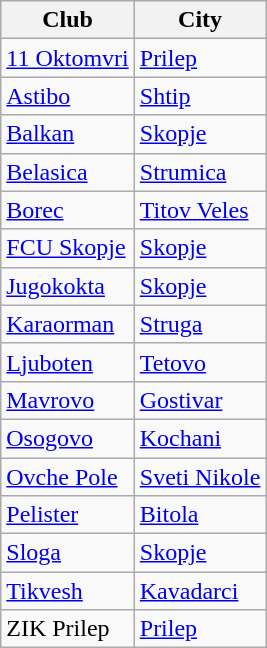<table class="wikitable">
<tr>
<th>Club</th>
<th>City</th>
</tr>
<tr>
<td><a href='#'>11 Oktomvri</a></td>
<td><a href='#'>Prilep</a></td>
</tr>
<tr>
<td><a href='#'>Astibo</a></td>
<td><a href='#'>Shtip</a></td>
</tr>
<tr>
<td><a href='#'>Balkan</a></td>
<td><a href='#'>Skopje</a></td>
</tr>
<tr>
<td><a href='#'>Belasica</a></td>
<td><a href='#'>Strumica</a></td>
</tr>
<tr>
<td><a href='#'>Borec</a></td>
<td><a href='#'>Titov Veles</a></td>
</tr>
<tr>
<td><a href='#'>FCU Skopje</a></td>
<td><a href='#'>Skopje</a></td>
</tr>
<tr>
<td><a href='#'>Jugokokta</a></td>
<td><a href='#'>Skopje</a></td>
</tr>
<tr>
<td><a href='#'>Karaorman</a></td>
<td><a href='#'>Struga</a></td>
</tr>
<tr>
<td><a href='#'>Ljuboten</a></td>
<td><a href='#'>Tetovo</a></td>
</tr>
<tr>
<td><a href='#'>Mavrovo</a></td>
<td><a href='#'>Gostivar</a></td>
</tr>
<tr>
<td><a href='#'>Osogovo</a></td>
<td><a href='#'>Kochani</a></td>
</tr>
<tr>
<td><a href='#'>Ovche Pole</a></td>
<td><a href='#'>Sveti Nikole</a></td>
</tr>
<tr>
<td><a href='#'>Pelister</a></td>
<td><a href='#'>Bitola</a></td>
</tr>
<tr>
<td><a href='#'>Sloga</a></td>
<td><a href='#'>Skopje</a></td>
</tr>
<tr>
<td><a href='#'>Tikvesh</a></td>
<td><a href='#'>Kavadarci</a></td>
</tr>
<tr>
<td>ZIK Prilep</td>
<td><a href='#'>Prilep</a></td>
</tr>
</table>
